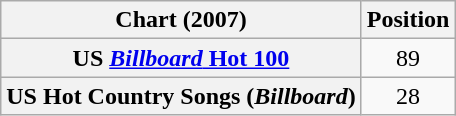<table class="wikitable plainrowheaders">
<tr>
<th scope="col">Chart (2007)</th>
<th scope="col">Position</th>
</tr>
<tr>
<th scope="row">US <a href='#'><em>Billboard</em> Hot 100</a></th>
<td align="center">89</td>
</tr>
<tr>
<th scope="row">US Hot Country Songs (<em>Billboard</em>)</th>
<td align="center">28</td>
</tr>
</table>
